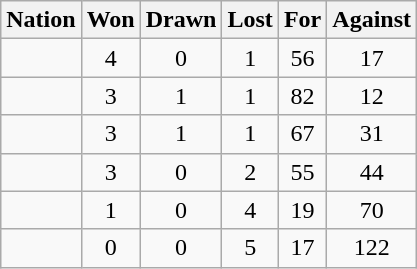<table class="wikitable" style="text-align: center;">
<tr>
<th>Nation</th>
<th>Won</th>
<th>Drawn</th>
<th>Lost</th>
<th>For</th>
<th>Against</th>
</tr>
<tr>
<td align="left"></td>
<td>4</td>
<td>0</td>
<td>1</td>
<td>56</td>
<td>17</td>
</tr>
<tr>
<td align="left"></td>
<td>3</td>
<td>1</td>
<td>1</td>
<td>82</td>
<td>12</td>
</tr>
<tr>
<td align="left"></td>
<td>3</td>
<td>1</td>
<td>1</td>
<td>67</td>
<td>31</td>
</tr>
<tr>
<td align="left"></td>
<td>3</td>
<td>0</td>
<td>2</td>
<td>55</td>
<td>44</td>
</tr>
<tr>
<td align="left"></td>
<td>1</td>
<td>0</td>
<td>4</td>
<td>19</td>
<td>70</td>
</tr>
<tr>
<td align="left"></td>
<td>0</td>
<td>0</td>
<td>5</td>
<td>17</td>
<td>122</td>
</tr>
</table>
